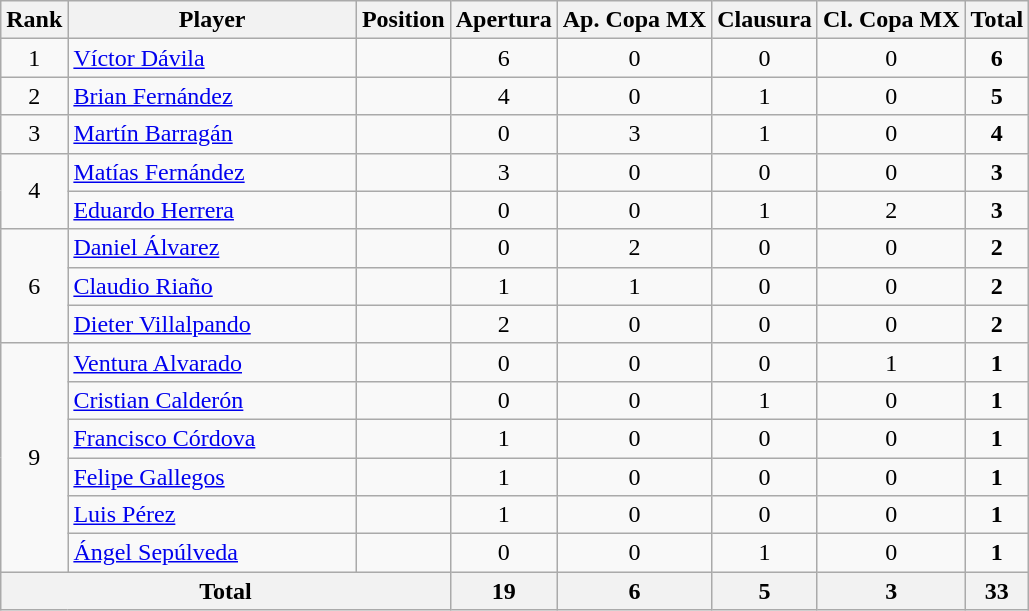<table class="wikitable">
<tr>
<th>Rank</th>
<th style="width:185px;">Player</th>
<th>Position</th>
<th>Apertura</th>
<th>Ap. Copa MX</th>
<th>Clausura</th>
<th>Cl. Copa MX</th>
<th>Total</th>
</tr>
<tr>
<td align=center>1</td>
<td> <a href='#'>Víctor Dávila</a></td>
<td align=center></td>
<td align=center>6</td>
<td align=center>0</td>
<td align=center>0</td>
<td align=center>0</td>
<td align=center><strong>6</strong></td>
</tr>
<tr>
<td align=center>2</td>
<td> <a href='#'>Brian Fernández</a></td>
<td align=center></td>
<td align=center>4</td>
<td align=center>0</td>
<td align=center>1</td>
<td align=center>0</td>
<td align=center><strong>5</strong></td>
</tr>
<tr>
<td align=center>3</td>
<td> <a href='#'>Martín Barragán</a></td>
<td align=center></td>
<td align=center>0</td>
<td align=center>3</td>
<td align=center>1</td>
<td align=center>0</td>
<td align=center><strong>4</strong></td>
</tr>
<tr>
<td align=center rowspan=2>4</td>
<td> <a href='#'>Matías Fernández</a></td>
<td align=center></td>
<td align=center>3</td>
<td align=center>0</td>
<td align=center>0</td>
<td align=center>0</td>
<td align=center><strong>3</strong></td>
</tr>
<tr>
<td> <a href='#'>Eduardo Herrera</a></td>
<td align=center></td>
<td align=center>0</td>
<td align=center>0</td>
<td align=center>1</td>
<td align=center>2</td>
<td align=center><strong>3</strong></td>
</tr>
<tr>
<td align=center rowspan=3>6</td>
<td> <a href='#'>Daniel Álvarez</a></td>
<td align=center></td>
<td align=center>0</td>
<td align=center>2</td>
<td align=center>0</td>
<td align=center>0</td>
<td align=center><strong>2</strong></td>
</tr>
<tr>
<td> <a href='#'>Claudio Riaño</a></td>
<td align=center></td>
<td align=center>1</td>
<td align=center>1</td>
<td align=center>0</td>
<td align=center>0</td>
<td align=center><strong>2</strong></td>
</tr>
<tr>
<td> <a href='#'>Dieter Villalpando</a></td>
<td align=center></td>
<td align=center>2</td>
<td align=center>0</td>
<td align=center>0</td>
<td align=center>0</td>
<td align=center><strong>2</strong></td>
</tr>
<tr>
<td align=center rowspan=6>9</td>
<td> <a href='#'>Ventura Alvarado</a></td>
<td align=center></td>
<td align=center>0</td>
<td align=center>0</td>
<td align=center>0</td>
<td align=center>1</td>
<td align=center><strong>1</strong></td>
</tr>
<tr>
<td> <a href='#'>Cristian Calderón</a></td>
<td align=center></td>
<td align=center>0</td>
<td align=center>0</td>
<td align=center>1</td>
<td align=center>0</td>
<td align=center><strong>1</strong></td>
</tr>
<tr>
<td> <a href='#'>Francisco Córdova</a></td>
<td align=center></td>
<td align=center>1</td>
<td align=center>0</td>
<td align=center>0</td>
<td align=center>0</td>
<td align=center><strong>1</strong></td>
</tr>
<tr>
<td> <a href='#'>Felipe Gallegos</a></td>
<td align=center></td>
<td align=center>1</td>
<td align=center>0</td>
<td align=center>0</td>
<td align=center>0</td>
<td align=center><strong>1</strong></td>
</tr>
<tr>
<td> <a href='#'>Luis Pérez</a></td>
<td align=center></td>
<td align=center>1</td>
<td align=center>0</td>
<td align=center>0</td>
<td align=center>0</td>
<td align=center><strong>1</strong></td>
</tr>
<tr>
<td> <a href='#'>Ángel Sepúlveda</a></td>
<td align=center></td>
<td align=center>0</td>
<td align=center>0</td>
<td align=center>1</td>
<td align=center>0</td>
<td align=center><strong>1</strong></td>
</tr>
<tr>
<th align=center colspan=3>Total</th>
<th align=center>19</th>
<th align=center>6</th>
<th align=center>5</th>
<th align=center>3</th>
<th align=center>33</th>
</tr>
</table>
